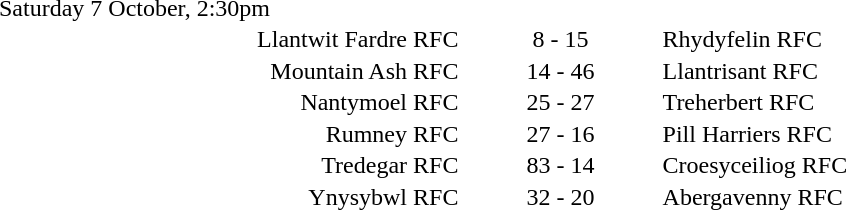<table style="width:70%;" cellspacing="1">
<tr>
<th width=35%></th>
<th width=15%></th>
<th></th>
</tr>
<tr>
<td>Saturday 7 October, 2:30pm</td>
</tr>
<tr>
<td align=right>Llantwit Fardre RFC</td>
<td align=center>8 - 15</td>
<td>Rhydyfelin RFC</td>
</tr>
<tr>
<td align=right>Mountain Ash RFC</td>
<td align=center>14 - 46</td>
<td>Llantrisant RFC</td>
</tr>
<tr>
<td align=right>Nantymoel RFC</td>
<td align=center>25 - 27</td>
<td>Treherbert RFC</td>
</tr>
<tr>
<td align=right>Rumney RFC</td>
<td align=center>27 - 16</td>
<td>Pill Harriers RFC</td>
</tr>
<tr>
<td align=right>Tredegar RFC</td>
<td align=center>83 - 14</td>
<td>Croesyceiliog RFC</td>
</tr>
<tr>
<td align=right>Ynysybwl RFC</td>
<td align=center>32 - 20</td>
<td>Abergavenny RFC</td>
</tr>
</table>
